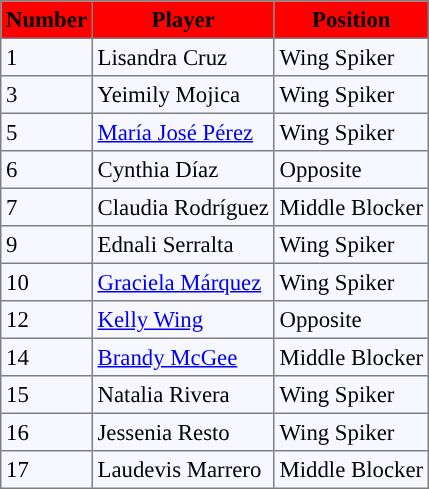<table bgcolor="#f7f8ff" cellpadding="3" cellspacing="0" border="1" style="font-size: 95%; border: gray solid 1px; border-collapse: collapse;">
<tr bgcolor="#ff0000">
<td align=center><strong>Number</strong></td>
<td align=center><strong>Player</strong></td>
<td align=center><strong>Position</strong></td>
</tr>
<tr align="left">
<td>1</td>
<td> Lisandra Cruz</td>
<td>Wing Spiker</td>
</tr>
<tr align=left>
<td>3</td>
<td> Yeimily Mojica</td>
<td>Wing Spiker</td>
</tr>
<tr align="left">
<td>5</td>
<td> <a href='#'>María José Pérez</a></td>
<td>Wing Spiker</td>
</tr>
<tr align="left">
<td>6</td>
<td> Cynthia Díaz</td>
<td>Opposite</td>
</tr>
<tr align="left">
<td>7</td>
<td> Claudia Rodríguez</td>
<td>Middle Blocker</td>
</tr>
<tr align="left">
<td>9</td>
<td> Ednali Serralta</td>
<td>Wing Spiker</td>
</tr>
<tr align="left">
<td>10</td>
<td> <a href='#'>Graciela Márquez</a></td>
<td>Wing Spiker</td>
</tr>
<tr align="left">
<td>12</td>
<td> <a href='#'>Kelly Wing</a></td>
<td>Opposite</td>
</tr>
<tr align="left">
<td>14</td>
<td> <a href='#'>Brandy McGee</a></td>
<td>Middle Blocker</td>
</tr>
<tr align="left">
<td>15</td>
<td> Natalia Rivera</td>
<td>Wing Spiker</td>
</tr>
<tr align="left">
<td>16</td>
<td> Jessenia Resto</td>
<td>Wing Spiker</td>
</tr>
<tr align="left">
<td>17</td>
<td> Laudevis Marrero</td>
<td>Middle Blocker</td>
</tr>
</table>
